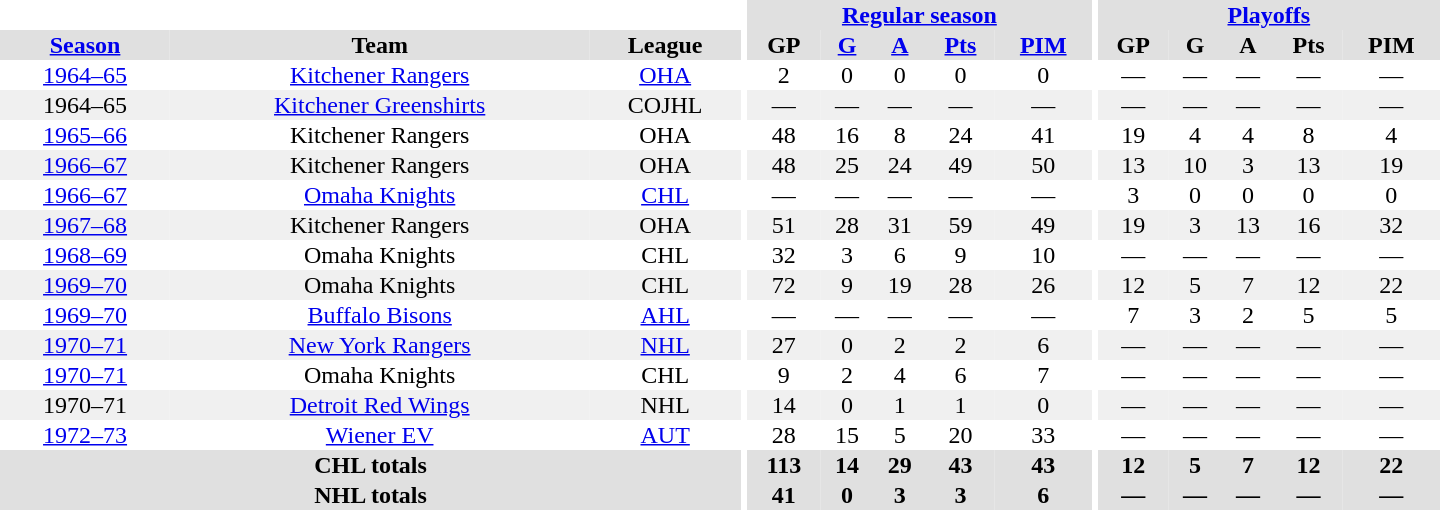<table border="0" cellpadding="1" cellspacing="0" style="text-align:center; width:60em">
<tr bgcolor="#e0e0e0">
<th colspan="3" bgcolor="#ffffff"></th>
<th rowspan="100" bgcolor="#ffffff"></th>
<th colspan="5"><a href='#'>Regular season</a></th>
<th rowspan="100" bgcolor="#ffffff"></th>
<th colspan="5"><a href='#'>Playoffs</a></th>
</tr>
<tr bgcolor="#e0e0e0">
<th><a href='#'>Season</a></th>
<th>Team</th>
<th>League</th>
<th>GP</th>
<th><a href='#'>G</a></th>
<th><a href='#'>A</a></th>
<th><a href='#'>Pts</a></th>
<th><a href='#'>PIM</a></th>
<th>GP</th>
<th>G</th>
<th>A</th>
<th>Pts</th>
<th>PIM</th>
</tr>
<tr>
<td><a href='#'>1964–65</a></td>
<td><a href='#'>Kitchener Rangers</a></td>
<td><a href='#'>OHA</a></td>
<td>2</td>
<td>0</td>
<td>0</td>
<td>0</td>
<td>0</td>
<td>—</td>
<td>—</td>
<td>—</td>
<td>—</td>
<td>—</td>
</tr>
<tr bgcolor="#f0f0f0">
<td>1964–65</td>
<td><a href='#'>Kitchener Greenshirts</a></td>
<td>COJHL</td>
<td>—</td>
<td>—</td>
<td>—</td>
<td>—</td>
<td>—</td>
<td>—</td>
<td>—</td>
<td>—</td>
<td>—</td>
<td>—</td>
</tr>
<tr>
<td><a href='#'>1965–66</a></td>
<td>Kitchener Rangers</td>
<td>OHA</td>
<td>48</td>
<td>16</td>
<td>8</td>
<td>24</td>
<td>41</td>
<td>19</td>
<td>4</td>
<td>4</td>
<td>8</td>
<td>4</td>
</tr>
<tr bgcolor="#f0f0f0">
<td><a href='#'>1966–67</a></td>
<td>Kitchener Rangers</td>
<td>OHA</td>
<td>48</td>
<td>25</td>
<td>24</td>
<td>49</td>
<td>50</td>
<td>13</td>
<td>10</td>
<td>3</td>
<td>13</td>
<td>19</td>
</tr>
<tr>
<td><a href='#'>1966–67</a></td>
<td><a href='#'>Omaha Knights</a></td>
<td><a href='#'>CHL</a></td>
<td>—</td>
<td>—</td>
<td>—</td>
<td>—</td>
<td>—</td>
<td>3</td>
<td>0</td>
<td>0</td>
<td>0</td>
<td>0</td>
</tr>
<tr bgcolor="#f0f0f0">
<td><a href='#'>1967–68</a></td>
<td>Kitchener Rangers</td>
<td>OHA</td>
<td>51</td>
<td>28</td>
<td>31</td>
<td>59</td>
<td>49</td>
<td>19</td>
<td>3</td>
<td>13</td>
<td>16</td>
<td>32</td>
</tr>
<tr>
<td><a href='#'>1968–69</a></td>
<td>Omaha Knights</td>
<td>CHL</td>
<td>32</td>
<td>3</td>
<td>6</td>
<td>9</td>
<td>10</td>
<td>—</td>
<td>—</td>
<td>—</td>
<td>—</td>
<td>—</td>
</tr>
<tr bgcolor="#f0f0f0">
<td><a href='#'>1969–70</a></td>
<td>Omaha Knights</td>
<td>CHL</td>
<td>72</td>
<td>9</td>
<td>19</td>
<td>28</td>
<td>26</td>
<td>12</td>
<td>5</td>
<td>7</td>
<td>12</td>
<td>22</td>
</tr>
<tr>
<td><a href='#'>1969–70</a></td>
<td><a href='#'>Buffalo Bisons</a></td>
<td><a href='#'>AHL</a></td>
<td>—</td>
<td>—</td>
<td>—</td>
<td>—</td>
<td>—</td>
<td>7</td>
<td>3</td>
<td>2</td>
<td>5</td>
<td>5</td>
</tr>
<tr bgcolor="#f0f0f0">
<td><a href='#'>1970–71</a></td>
<td><a href='#'>New York Rangers</a></td>
<td><a href='#'>NHL</a></td>
<td>27</td>
<td>0</td>
<td>2</td>
<td>2</td>
<td>6</td>
<td>—</td>
<td>—</td>
<td>—</td>
<td>—</td>
<td>—</td>
</tr>
<tr>
<td><a href='#'>1970–71</a></td>
<td>Omaha Knights</td>
<td>CHL</td>
<td>9</td>
<td>2</td>
<td>4</td>
<td>6</td>
<td>7</td>
<td>—</td>
<td>—</td>
<td>—</td>
<td>—</td>
<td>—</td>
</tr>
<tr bgcolor="#f0f0f0">
<td>1970–71</td>
<td><a href='#'>Detroit Red Wings</a></td>
<td>NHL</td>
<td>14</td>
<td>0</td>
<td>1</td>
<td>1</td>
<td>0</td>
<td>—</td>
<td>—</td>
<td>—</td>
<td>—</td>
<td>—</td>
</tr>
<tr>
<td><a href='#'>1972–73</a></td>
<td><a href='#'>Wiener EV</a></td>
<td><a href='#'>AUT</a></td>
<td>28</td>
<td>15</td>
<td>5</td>
<td>20</td>
<td>33</td>
<td>—</td>
<td>—</td>
<td>—</td>
<td>—</td>
<td>—</td>
</tr>
<tr bgcolor="#e0e0e0">
<th colspan="3">CHL totals</th>
<th>113</th>
<th>14</th>
<th>29</th>
<th>43</th>
<th>43</th>
<th>12</th>
<th>5</th>
<th>7</th>
<th>12</th>
<th>22</th>
</tr>
<tr bgcolor="#e0e0e0">
<th colspan="3">NHL totals</th>
<th>41</th>
<th>0</th>
<th>3</th>
<th>3</th>
<th>6</th>
<th>—</th>
<th>—</th>
<th>—</th>
<th>—</th>
<th>—</th>
</tr>
</table>
